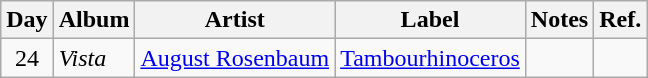<table class="wikitable">
<tr>
<th>Day</th>
<th>Album</th>
<th>Artist</th>
<th>Label</th>
<th>Notes</th>
<th>Ref.</th>
</tr>
<tr>
<td rowspan="2" style="text-align:center;">24</td>
<td><em>Vista</em></td>
<td><a href='#'>August Rosenbaum</a></td>
<td><a href='#'>Tambourhinoceros</a></td>
<td></td>
<td style="text-align:center;"></td>
</tr>
</table>
